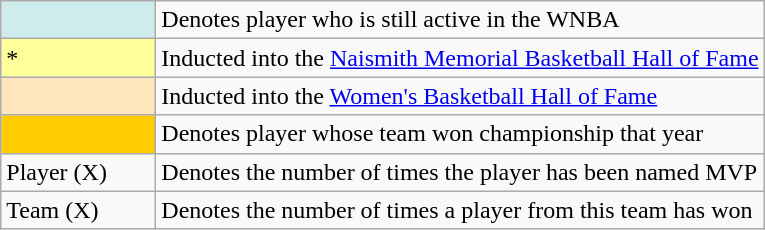<table class="wikitable">
<tr>
<td style="background-color:#CFECEC; border:1px solid #aaaaaa; width:6em"></td>
<td>Denotes player who is still active in the WNBA</td>
</tr>
<tr>
<td style="background-color:#FFFF99; border:1px solid #aaaaaa; width:6em">*</td>
<td>Inducted into the <a href='#'>Naismith Memorial Basketball Hall of Fame</a></td>
</tr>
<tr>
<td style="background-color:#FFE6BD; border:1px solid #aaaaaa; width:6em"></td>
<td>Inducted into the <a href='#'>Women's Basketball Hall of Fame</a></td>
</tr>
<tr>
<td style="background-color:#FFCC00; border:1px solid #aaaaaa; width:6em"></td>
<td>Denotes player whose team won championship that year</td>
</tr>
<tr>
<td>Player (X)</td>
<td>Denotes the number of times the player has been named MVP</td>
</tr>
<tr>
<td>Team (X)</td>
<td>Denotes the number of times a player from this team has won</td>
</tr>
</table>
